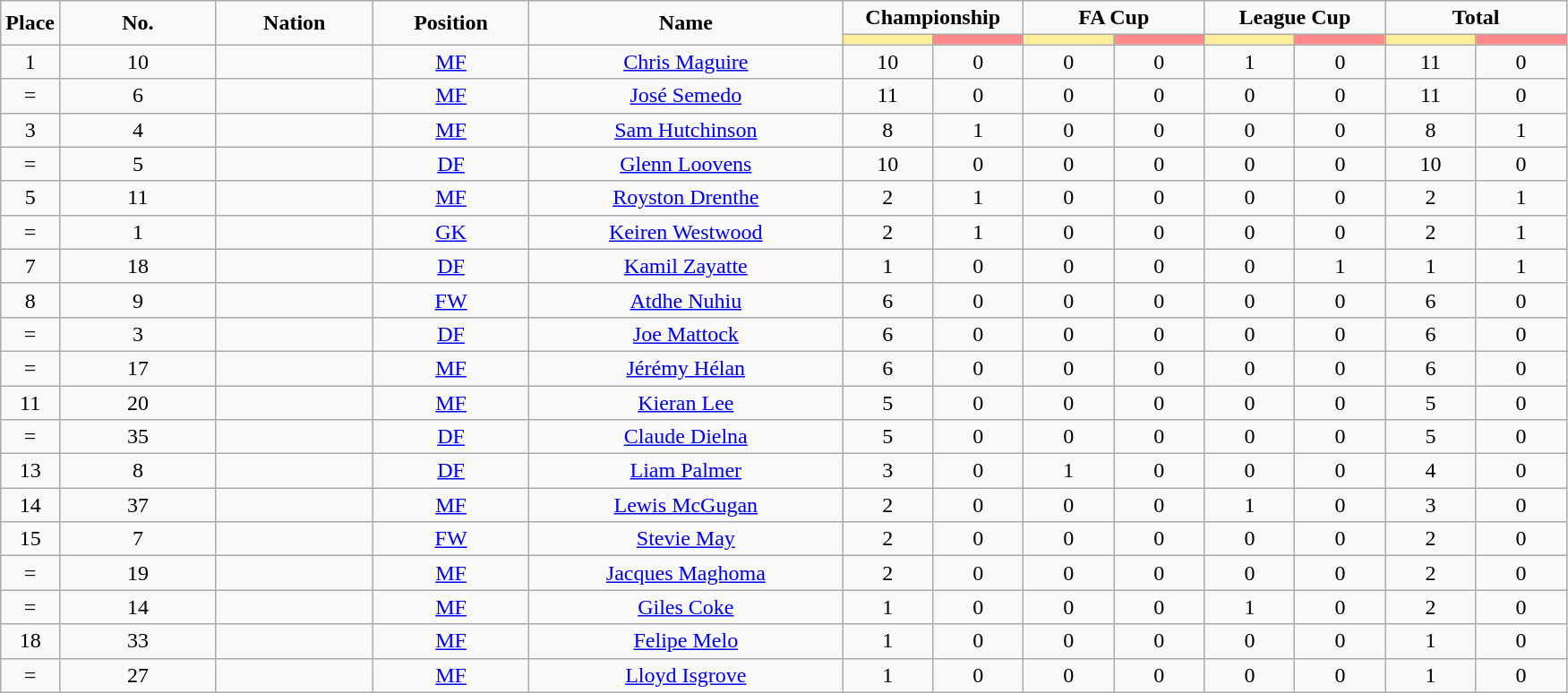<table class="wikitable" style="text-align:center;">
<tr style="text-align:center;">
<td rowspan="2"  style-"width:10%; "><strong>Place</strong></td>
<td rowspan="2"  style="width:10%; "><strong>No.</strong></td>
<td rowspan="2"  style="width:10%; "><strong>Nation</strong></td>
<td rowspan="2"  style="width:10%; "><strong>Position</strong></td>
<td rowspan="2"  style="width:20%; "><strong>Name</strong></td>
<td colspan="2"><strong>Championship</strong></td>
<td colspan="2"><strong>FA Cup</strong></td>
<td colspan="2"><strong>League Cup</strong></td>
<td colspan="2"><strong>Total</strong></td>
</tr>
<tr>
<th style="width:60px; background:#fe9;"></th>
<th style="width:60px; background:#ff8888;"></th>
<th style="width:60px; background:#fe9;"></th>
<th style="width:60px; background:#ff8888;"></th>
<th style="width:60px; background:#fe9;"></th>
<th style="width:60px; background:#ff8888;"></th>
<th style="width:60px; background:#fe9;"></th>
<th style="width:60px; background:#ff8888;"></th>
</tr>
<tr>
<td>1</td>
<td>10</td>
<td></td>
<td><a href='#'>MF</a></td>
<td><a href='#'>Chris Maguire</a></td>
<td>10</td>
<td>0</td>
<td>0</td>
<td>0</td>
<td>1</td>
<td>0</td>
<td>11</td>
<td>0</td>
</tr>
<tr>
<td>=</td>
<td>6</td>
<td></td>
<td><a href='#'>MF</a></td>
<td><a href='#'>José Semedo</a></td>
<td>11</td>
<td>0</td>
<td>0</td>
<td>0</td>
<td>0</td>
<td>0</td>
<td>11</td>
<td>0</td>
</tr>
<tr>
<td>3</td>
<td>4</td>
<td></td>
<td><a href='#'>MF</a></td>
<td><a href='#'>Sam Hutchinson</a></td>
<td>8</td>
<td>1</td>
<td>0</td>
<td>0</td>
<td>0</td>
<td>0</td>
<td>8</td>
<td>1</td>
</tr>
<tr>
<td>=</td>
<td>5</td>
<td></td>
<td><a href='#'>DF</a></td>
<td><a href='#'>Glenn Loovens</a></td>
<td>10</td>
<td>0</td>
<td>0</td>
<td>0</td>
<td>0</td>
<td>0</td>
<td>10</td>
<td>0</td>
</tr>
<tr>
<td>5</td>
<td>11</td>
<td></td>
<td><a href='#'>MF</a></td>
<td><a href='#'>Royston Drenthe</a></td>
<td>2</td>
<td>1</td>
<td>0</td>
<td>0</td>
<td>0</td>
<td>0</td>
<td>2</td>
<td>1</td>
</tr>
<tr>
<td>=</td>
<td>1</td>
<td></td>
<td><a href='#'>GK</a></td>
<td><a href='#'>Keiren Westwood</a></td>
<td>2</td>
<td>1</td>
<td>0</td>
<td>0</td>
<td>0</td>
<td>0</td>
<td>2</td>
<td>1</td>
</tr>
<tr>
<td>7</td>
<td>18</td>
<td></td>
<td><a href='#'>DF</a></td>
<td><a href='#'>Kamil Zayatte</a></td>
<td>1</td>
<td>0</td>
<td>0</td>
<td>0</td>
<td>0</td>
<td>1</td>
<td>1</td>
<td>1</td>
</tr>
<tr>
<td>8</td>
<td>9</td>
<td></td>
<td><a href='#'>FW</a></td>
<td><a href='#'>Atdhe Nuhiu</a></td>
<td>6</td>
<td>0</td>
<td>0</td>
<td>0</td>
<td>0</td>
<td>0</td>
<td>6</td>
<td>0</td>
</tr>
<tr>
<td>=</td>
<td>3</td>
<td></td>
<td><a href='#'>DF</a></td>
<td><a href='#'>Joe Mattock</a></td>
<td>6</td>
<td>0</td>
<td>0</td>
<td>0</td>
<td>0</td>
<td>0</td>
<td>6</td>
<td>0</td>
</tr>
<tr>
<td>=</td>
<td>17</td>
<td></td>
<td><a href='#'>MF</a></td>
<td><a href='#'>Jérémy Hélan</a></td>
<td>6</td>
<td>0</td>
<td>0</td>
<td>0</td>
<td>0</td>
<td>0</td>
<td>6</td>
<td>0</td>
</tr>
<tr>
<td>11</td>
<td>20</td>
<td></td>
<td><a href='#'>MF</a></td>
<td><a href='#'>Kieran Lee</a></td>
<td>5</td>
<td>0</td>
<td>0</td>
<td>0</td>
<td>0</td>
<td>0</td>
<td>5</td>
<td>0</td>
</tr>
<tr>
<td>=</td>
<td>35</td>
<td></td>
<td><a href='#'>DF</a></td>
<td><a href='#'>Claude Dielna</a></td>
<td>5</td>
<td>0</td>
<td>0</td>
<td>0</td>
<td>0</td>
<td>0</td>
<td>5</td>
<td>0</td>
</tr>
<tr>
<td>13</td>
<td>8</td>
<td></td>
<td><a href='#'>DF</a></td>
<td><a href='#'>Liam Palmer</a></td>
<td>3</td>
<td>0</td>
<td>1</td>
<td>0</td>
<td>0</td>
<td>0</td>
<td>4</td>
<td>0</td>
</tr>
<tr>
<td>14</td>
<td>37</td>
<td></td>
<td><a href='#'>MF</a></td>
<td><a href='#'>Lewis McGugan</a></td>
<td>2</td>
<td>0</td>
<td>0</td>
<td>0</td>
<td>1</td>
<td>0</td>
<td>3</td>
<td>0</td>
</tr>
<tr>
<td>15</td>
<td>7</td>
<td></td>
<td><a href='#'>FW</a></td>
<td><a href='#'>Stevie May</a></td>
<td>2</td>
<td>0</td>
<td>0</td>
<td>0</td>
<td>0</td>
<td>0</td>
<td>2</td>
<td>0</td>
</tr>
<tr>
<td>=</td>
<td>19</td>
<td></td>
<td><a href='#'>MF</a></td>
<td><a href='#'>Jacques Maghoma</a></td>
<td>2</td>
<td>0</td>
<td>0</td>
<td>0</td>
<td>0</td>
<td>0</td>
<td>2</td>
<td>0</td>
</tr>
<tr>
<td>=</td>
<td>14</td>
<td></td>
<td><a href='#'>MF</a></td>
<td><a href='#'>Giles Coke</a></td>
<td>1</td>
<td>0</td>
<td>0</td>
<td>0</td>
<td>1</td>
<td>0</td>
<td>2</td>
<td>0</td>
</tr>
<tr>
<td>18</td>
<td>33</td>
<td></td>
<td><a href='#'>MF</a></td>
<td><a href='#'>Felipe Melo</a></td>
<td>1</td>
<td>0</td>
<td>0</td>
<td>0</td>
<td>0</td>
<td>0</td>
<td>1</td>
<td>0</td>
</tr>
<tr>
<td>=</td>
<td>27</td>
<td></td>
<td><a href='#'>MF</a></td>
<td><a href='#'>Lloyd Isgrove</a></td>
<td>1</td>
<td>0</td>
<td>0</td>
<td>0</td>
<td>0</td>
<td>0</td>
<td>1</td>
<td>0</td>
</tr>
</table>
